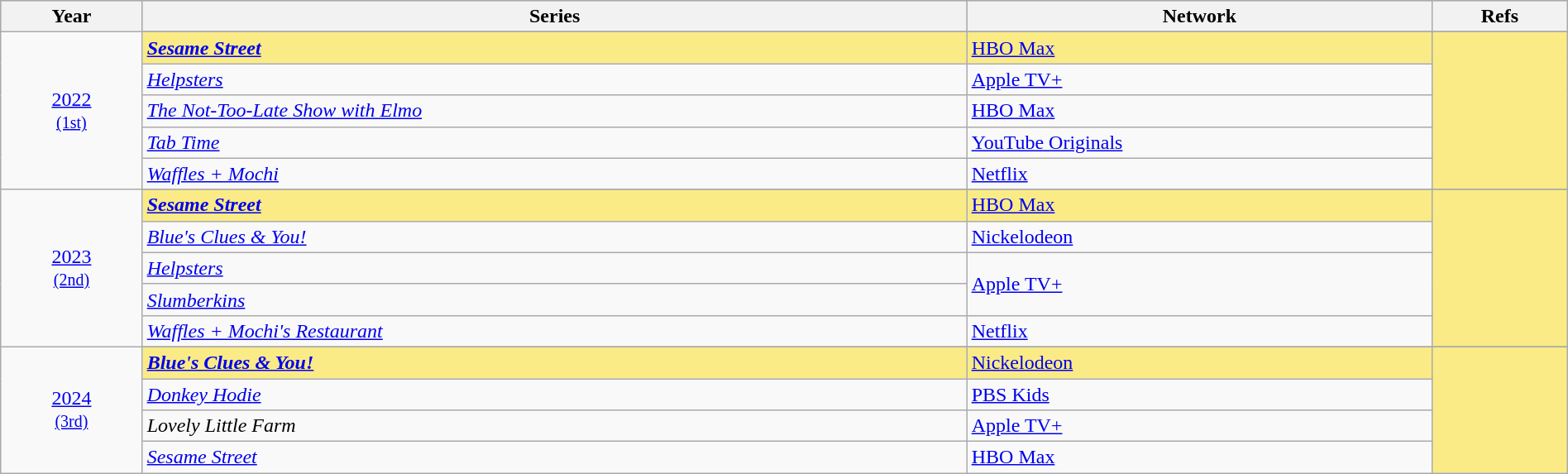<table class="wikitable" style="width:100%">
<tr bgcolor="#bebebe">
<th>Year</th>
<th>Series</th>
<th>Network</th>
<th>Refs</th>
</tr>
<tr>
<td rowspan=6 style="text-align:center"><a href='#'>2022</a><br><small><a href='#'>(1st)</a></small></td>
</tr>
<tr style="background:#FAEB86">
<td><strong><em><a href='#'>Sesame Street</a></em></strong></td>
<td><a href='#'>HBO Max</a></td>
<td rowspan=5 style="text-align:center"></td>
</tr>
<tr>
<td><em><a href='#'>Helpsters</a></em></td>
<td><a href='#'>Apple TV+</a></td>
</tr>
<tr>
<td><em><a href='#'>The Not-Too-Late Show with Elmo</a></em></td>
<td><a href='#'>HBO Max</a></td>
</tr>
<tr>
<td><em><a href='#'>Tab Time</a></em></td>
<td><a href='#'>YouTube Originals</a></td>
</tr>
<tr>
<td><em><a href='#'>Waffles + Mochi</a></em></td>
<td><a href='#'>Netflix</a></td>
</tr>
<tr>
<td rowspan=6 style="text-align:center"><a href='#'>2023</a><br><small><a href='#'>(2nd)</a></small></td>
</tr>
<tr style="background:#FAEB86">
<td><strong><em><a href='#'>Sesame Street</a></em></strong></td>
<td><a href='#'>HBO Max</a></td>
<td rowspan=5 style="text-align:center"></td>
</tr>
<tr>
<td><em><a href='#'>Blue's Clues & You!</a></em></td>
<td><a href='#'>Nickelodeon</a></td>
</tr>
<tr>
<td><em><a href='#'>Helpsters</a></em></td>
<td rowspan=2><a href='#'>Apple TV+</a></td>
</tr>
<tr>
<td><em><a href='#'>Slumberkins</a></em></td>
</tr>
<tr>
<td><em><a href='#'>Waffles + Mochi's Restaurant</a></em></td>
<td><a href='#'>Netflix</a></td>
</tr>
<tr>
<td rowspan=5 style="text-align:center"><a href='#'>2024</a><br><small><a href='#'>(3rd)</a></small></td>
</tr>
<tr style="background:#FAEB86">
<td><strong><em><a href='#'>Blue's Clues & You!</a></em></strong></td>
<td><a href='#'>Nickelodeon</a></td>
<td rowspan=4 style="text-align:center"></td>
</tr>
<tr>
<td><em><a href='#'>Donkey Hodie</a></em></td>
<td><a href='#'>PBS Kids</a></td>
</tr>
<tr>
<td><em>Lovely Little Farm</em></td>
<td><a href='#'>Apple TV+</a></td>
</tr>
<tr>
<td><em><a href='#'>Sesame Street</a></em></td>
<td><a href='#'>HBO Max</a></td>
</tr>
</table>
